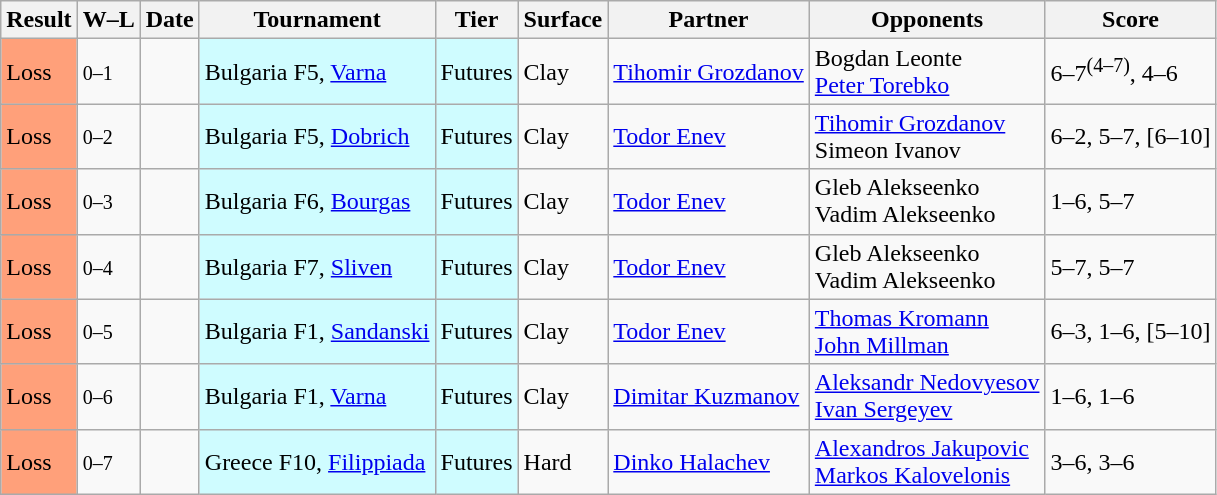<table class="sortable wikitable">
<tr>
<th>Result</th>
<th class="unsortable">W–L</th>
<th>Date</th>
<th>Tournament</th>
<th>Tier</th>
<th>Surface</th>
<th>Partner</th>
<th>Opponents</th>
<th class="unsortable">Score</th>
</tr>
<tr>
<td bgcolor=#FFA07A>Loss</td>
<td><small>0–1</small></td>
<td></td>
<td style="background:#cffcff;">Bulgaria F5, <a href='#'>Varna</a></td>
<td style="background:#cffcff;">Futures</td>
<td>Clay</td>
<td> <a href='#'>Tihomir Grozdanov</a></td>
<td> Bogdan Leonte<br> <a href='#'>Peter Torebko</a></td>
<td>6–7<sup>(4–7)</sup>, 4–6</td>
</tr>
<tr>
<td bgcolor=#FFA07A>Loss</td>
<td><small>0–2</small></td>
<td></td>
<td style="background:#cffcff;">Bulgaria F5, <a href='#'>Dobrich</a></td>
<td style="background:#cffcff;">Futures</td>
<td>Clay</td>
<td> <a href='#'>Todor Enev</a></td>
<td> <a href='#'>Tihomir Grozdanov</a><br> Simeon Ivanov</td>
<td>6–2, 5–7, [6–10]</td>
</tr>
<tr>
<td bgcolor=#FFA07A>Loss</td>
<td><small>0–3</small></td>
<td></td>
<td style="background:#cffcff;">Bulgaria F6, <a href='#'>Bourgas</a></td>
<td style="background:#cffcff;">Futures</td>
<td>Clay</td>
<td> <a href='#'>Todor Enev</a></td>
<td> Gleb Alekseenko<br> Vadim Alekseenko</td>
<td>1–6, 5–7</td>
</tr>
<tr>
<td bgcolor=#FFA07A>Loss</td>
<td><small>0–4</small></td>
<td></td>
<td style="background:#cffcff;">Bulgaria F7, <a href='#'>Sliven</a></td>
<td style="background:#cffcff;">Futures</td>
<td>Clay</td>
<td> <a href='#'>Todor Enev</a></td>
<td> Gleb Alekseenko<br> Vadim Alekseenko</td>
<td>5–7, 5–7</td>
</tr>
<tr>
<td bgcolor=#FFA07A>Loss</td>
<td><small>0–5</small></td>
<td></td>
<td style="background:#cffcff;">Bulgaria F1, <a href='#'>Sandanski</a></td>
<td style="background:#cffcff;">Futures</td>
<td>Clay</td>
<td> <a href='#'>Todor Enev</a></td>
<td> <a href='#'>Thomas Kromann</a><br> <a href='#'>John Millman</a></td>
<td>6–3, 1–6, [5–10]</td>
</tr>
<tr>
<td bgcolor=#FFA07A>Loss</td>
<td><small>0–6</small></td>
<td></td>
<td style="background:#cffcff;">Bulgaria F1, <a href='#'>Varna</a></td>
<td style="background:#cffcff;">Futures</td>
<td>Clay</td>
<td> <a href='#'>Dimitar Kuzmanov</a></td>
<td> <a href='#'>Aleksandr Nedovyesov</a><br> <a href='#'>Ivan Sergeyev</a></td>
<td>1–6, 1–6</td>
</tr>
<tr>
<td bgcolor=#FFA07A>Loss</td>
<td><small>0–7</small></td>
<td></td>
<td style="background:#cffcff;">Greece F10, <a href='#'>Filippiada</a></td>
<td style="background:#cffcff;">Futures</td>
<td>Hard</td>
<td> <a href='#'>Dinko Halachev</a></td>
<td> <a href='#'>Alexandros Jakupovic</a><br> <a href='#'>Markos Kalovelonis</a></td>
<td>3–6, 3–6</td>
</tr>
</table>
